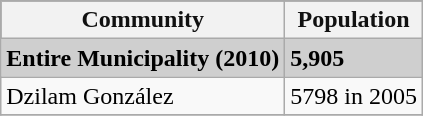<table class="wikitable">
<tr style="background:#111111; color:#111111;">
<th><strong>Community</strong></th>
<th><strong>Population</strong></th>
</tr>
<tr style="background:#CFCFCF;">
<td><strong>Entire Municipality (2010)</strong></td>
<td><strong>5,905</strong></td>
</tr>
<tr>
<td>Dzilam González</td>
<td>5798  in 2005</td>
</tr>
<tr>
</tr>
</table>
